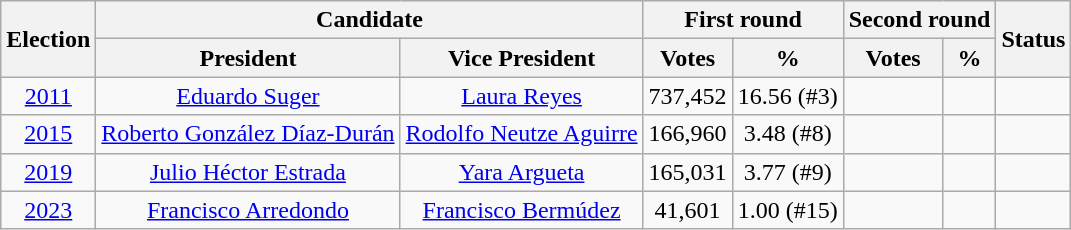<table class=wikitable style=text-align:center>
<tr>
<th rowspan=2>Election</th>
<th colspan=2>Candidate</th>
<th colspan=2>First round</th>
<th colspan=2>Second round</th>
<th rowspan=2>Status</th>
</tr>
<tr>
<th>President</th>
<th>Vice President</th>
<th>Votes</th>
<th>%</th>
<th>Votes</th>
<th>%</th>
</tr>
<tr>
<td><a href='#'>2011</a></td>
<td><a href='#'>Eduardo Suger</a></td>
<td><a href='#'>Laura Reyes</a></td>
<td>737,452</td>
<td>16.56 (#3)</td>
<td></td>
<td></td>
<td></td>
</tr>
<tr>
<td><a href='#'>2015</a></td>
<td><a href='#'>Roberto González Díaz-Durán</a></td>
<td><a href='#'>Rodolfo Neutze Aguirre</a></td>
<td>166,960</td>
<td>3.48 (#8)</td>
<td></td>
<td></td>
<td></td>
</tr>
<tr>
<td><a href='#'>2019</a></td>
<td><a href='#'>Julio Héctor Estrada</a></td>
<td><a href='#'>Yara Argueta</a></td>
<td>165,031</td>
<td>3.77 (#9)</td>
<td></td>
<td></td>
<td></td>
</tr>
<tr>
<td><a href='#'>2023</a></td>
<td><a href='#'>Francisco Arredondo</a></td>
<td><a href='#'>Francisco Bermúdez</a></td>
<td>41,601</td>
<td>1.00 (#15)</td>
<td></td>
<td></td>
<td></td>
</tr>
</table>
